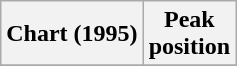<table class="wikitable plainrowheaders sortable">
<tr>
<th scope="col">Chart (1995)</th>
<th scope="col">Peak<br>position</th>
</tr>
<tr>
</tr>
</table>
